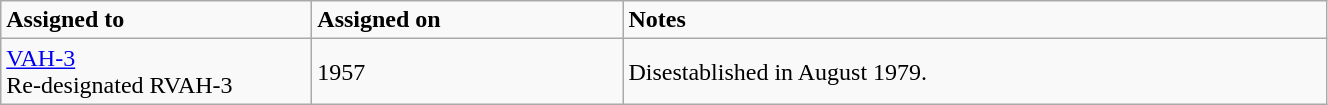<table class="wikitable" style="width: 70%;">
<tr>
<td style="width: 200px;"><strong>Assigned to</strong></td>
<td style="width: 200px;"><strong>Assigned on</strong></td>
<td><strong>Notes</strong></td>
</tr>
<tr>
<td><a href='#'>VAH-3</a><br>Re-designated RVAH-3</td>
<td>1957</td>
<td>Disestablished in August 1979.</td>
</tr>
</table>
